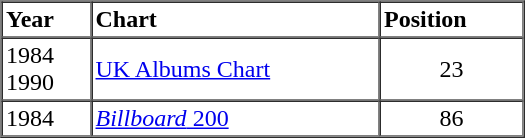<table border=1 cellspacing=0 cellpadding=2 width="350px">
<tr>
<th align="left">Year</th>
<th align="left">Chart</th>
<th align="left">Position</th>
</tr>
<tr>
<td align="left">1984<br>1990</td>
<td align="left"><a href='#'>UK Albums Chart</a></td>
<td align="center">23</td>
</tr>
<tr>
<td align="left">1984</td>
<td align="left"><a href='#'><em>Billboard</em> 200</a></td>
<td align="center">86</td>
</tr>
<tr>
</tr>
</table>
